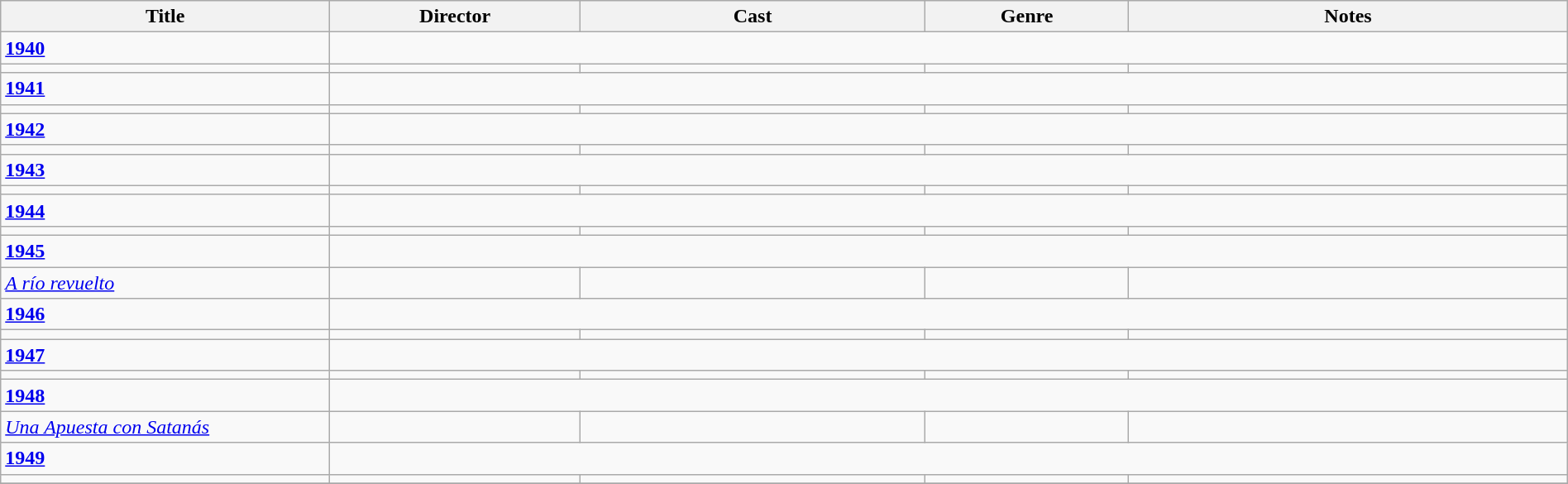<table class="wikitable" width= "100%">
<tr>
<th width=21%>Title</th>
<th width=16%>Director</th>
<th width=22%>Cast</th>
<th width=13%>Genre</th>
<th width=28%>Notes</th>
</tr>
<tr>
<td><strong><a href='#'>1940</a></strong></td>
</tr>
<tr>
<td></td>
<td></td>
<td></td>
<td></td>
<td></td>
</tr>
<tr>
<td><strong><a href='#'>1941</a></strong></td>
</tr>
<tr>
<td></td>
<td></td>
<td></td>
<td></td>
<td></td>
</tr>
<tr>
<td><strong><a href='#'>1942</a></strong></td>
</tr>
<tr>
<td></td>
<td></td>
<td></td>
<td></td>
<td></td>
</tr>
<tr>
<td><strong><a href='#'>1943</a></strong></td>
</tr>
<tr>
<td></td>
<td></td>
<td></td>
<td></td>
<td></td>
</tr>
<tr>
<td><strong><a href='#'>1944</a></strong></td>
</tr>
<tr>
<td></td>
<td></td>
<td></td>
<td></td>
<td></td>
</tr>
<tr>
<td><strong><a href='#'>1945</a></strong></td>
</tr>
<tr>
<td><em><a href='#'>A río revuelto</a> </em></td>
<td></td>
<td></td>
<td></td>
<td></td>
</tr>
<tr>
<td><strong><a href='#'>1946</a></strong></td>
</tr>
<tr>
<td></td>
<td></td>
<td></td>
<td></td>
<td></td>
</tr>
<tr>
<td><strong><a href='#'>1947</a></strong></td>
</tr>
<tr>
<td></td>
<td></td>
<td></td>
<td></td>
<td></td>
</tr>
<tr>
<td><strong><a href='#'>1948</a></strong></td>
</tr>
<tr>
<td><em><a href='#'>Una Apuesta con Satanás</a></em></td>
<td></td>
<td></td>
<td></td>
<td></td>
</tr>
<tr>
<td><strong><a href='#'>1949</a></strong></td>
</tr>
<tr>
<td></td>
<td></td>
<td></td>
<td></td>
<td></td>
</tr>
<tr>
</tr>
</table>
